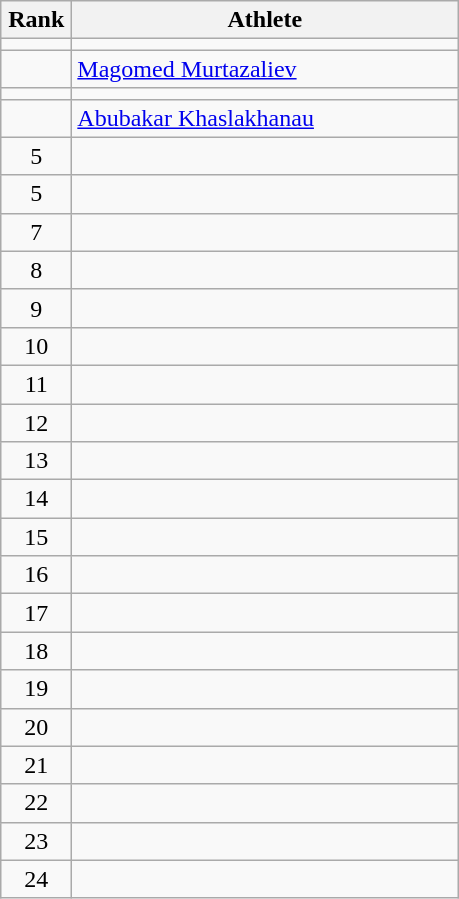<table class="wikitable" style="text-align: center;">
<tr>
<th width=40>Rank</th>
<th width=250>Athlete</th>
</tr>
<tr>
<td></td>
<td align="left"></td>
</tr>
<tr>
<td></td>
<td align="left"> <a href='#'>Magomed Murtazaliev</a> </td>
</tr>
<tr>
<td></td>
<td align="left"></td>
</tr>
<tr>
<td></td>
<td align="left"> <a href='#'>Abubakar Khaslakhanau</a> </td>
</tr>
<tr>
<td>5</td>
<td align="left"></td>
</tr>
<tr>
<td>5</td>
<td align="left"></td>
</tr>
<tr>
<td>7</td>
<td align="left"></td>
</tr>
<tr>
<td>8</td>
<td align="left"></td>
</tr>
<tr>
<td>9</td>
<td align="left"></td>
</tr>
<tr>
<td>10</td>
<td align="left"></td>
</tr>
<tr>
<td>11</td>
<td align="left"></td>
</tr>
<tr>
<td>12</td>
<td align="left"></td>
</tr>
<tr>
<td>13</td>
<td align="left"></td>
</tr>
<tr>
<td>14</td>
<td align="left"></td>
</tr>
<tr>
<td>15</td>
<td align="left"></td>
</tr>
<tr>
<td>16</td>
<td align="left"></td>
</tr>
<tr>
<td>17</td>
<td align="left"></td>
</tr>
<tr>
<td>18</td>
<td align="left"></td>
</tr>
<tr>
<td>19</td>
<td align="left"></td>
</tr>
<tr>
<td>20</td>
<td align="left"></td>
</tr>
<tr>
<td>21</td>
<td align="left"></td>
</tr>
<tr>
<td>22</td>
<td align="left"></td>
</tr>
<tr>
<td>23</td>
<td align="left"></td>
</tr>
<tr>
<td>24</td>
<td align="left"></td>
</tr>
</table>
